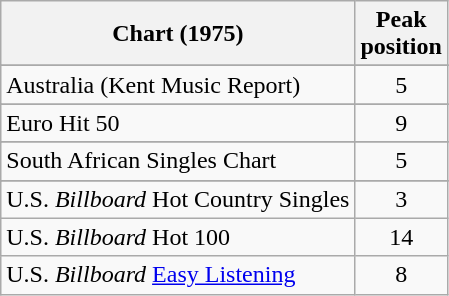<table class="wikitable sortable">
<tr>
<th>Chart (1975)</th>
<th>Peak<br>position</th>
</tr>
<tr>
</tr>
<tr>
<td>Australia (Kent Music Report)</td>
<td style="text-align:center;">5</td>
</tr>
<tr>
</tr>
<tr>
</tr>
<tr>
</tr>
<tr>
<td>Euro Hit 50</td>
<td style="text-align:center;">9</td>
</tr>
<tr>
</tr>
<tr>
</tr>
<tr>
<td>South African Singles Chart</td>
<td style="text-align:center;">5</td>
</tr>
<tr>
</tr>
<tr>
<td>U.S. <em>Billboard</em> Hot Country Singles</td>
<td style="text-align:center;">3</td>
</tr>
<tr>
<td>U.S. <em>Billboard</em> Hot 100</td>
<td style="text-align:center;">14</td>
</tr>
<tr>
<td>U.S. <em>Billboard</em> <a href='#'>Easy Listening</a></td>
<td style="text-align:center;">8</td>
</tr>
</table>
